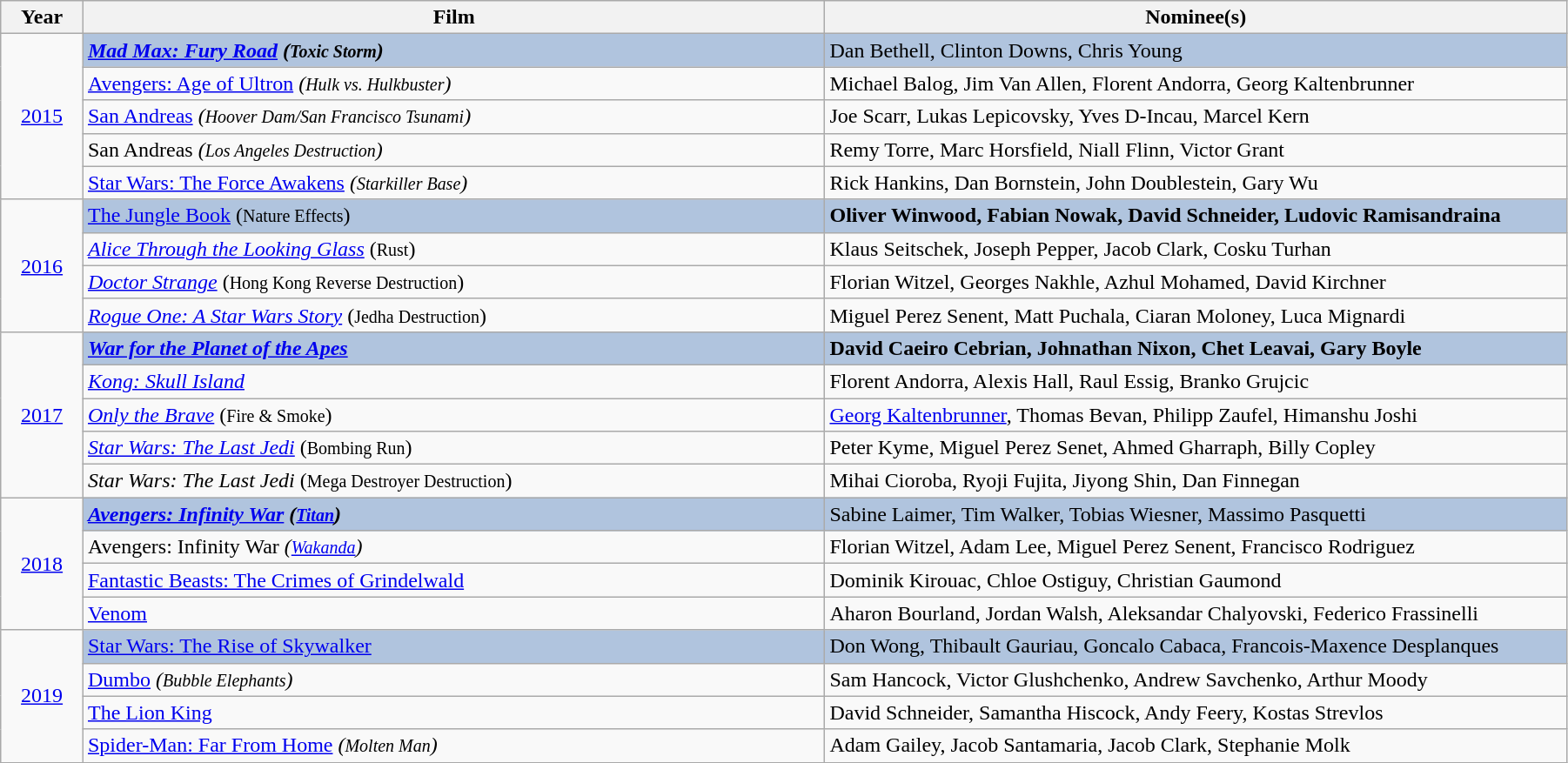<table class="wikitable" width="95%" cellpadding="5">
<tr>
<th width="5%">Year</th>
<th width="45%">Film</th>
<th width="45%">Nominee(s)</th>
</tr>
<tr>
<td rowspan="5" style="text-align:center;"><a href='#'>2015</a><br></td>
<td style="background:#B0C4DE;"><strong><em><a href='#'>Mad Max: Fury Road</a><em> (<small>Toxic Storm</small>)<strong></td>
<td style="background:#B0C4DE;"></strong>Dan Bethell, Clinton Downs, Chris Young<strong></td>
</tr>
<tr>
<td></em><a href='#'>Avengers: Age of Ultron</a><em> (<small>Hulk vs. Hulkbuster</small>)</td>
<td>Michael Balog, Jim Van Allen, Florent Andorra, Georg Kaltenbrunner</td>
</tr>
<tr>
<td></em><a href='#'>San Andreas</a><em> (<small>Hoover Dam/San Francisco Tsunami</small>)</td>
<td>Joe Scarr, Lukas Lepicovsky, Yves D-Incau, Marcel Kern</td>
</tr>
<tr>
<td></em>San Andreas<em> (<small>Los Angeles Destruction</small>)</td>
<td>Remy Torre, Marc Horsfield, Niall Flinn, Victor Grant</td>
</tr>
<tr>
<td></em><a href='#'>Star Wars: The Force Awakens</a><em> (<small>Starkiller Base</small>)</td>
<td>Rick Hankins, Dan Bornstein, John Doublestein, Gary Wu</td>
</tr>
<tr>
<td rowspan="4" style="text-align:center;"><a href='#'>2016</a><br></td>
<td style="background:#B0C4DE;"></em></strong><a href='#'>The Jungle Book</a></em> (<small>Nature Effects</small>)</strong></td>
<td style="background:#B0C4DE;"><strong>Oliver Winwood, Fabian Nowak, David Schneider, Ludovic Ramisandraina</strong></td>
</tr>
<tr>
<td><em><a href='#'>Alice Through the Looking Glass</a></em> (<small>Rust</small>)</td>
<td>Klaus Seitschek, Joseph Pepper, Jacob Clark, Cosku Turhan</td>
</tr>
<tr>
<td><em><a href='#'>Doctor Strange</a></em> (<small>Hong Kong Reverse Destruction</small>)</td>
<td>Florian Witzel, Georges Nakhle, Azhul Mohamed, David Kirchner</td>
</tr>
<tr>
<td><em><a href='#'>Rogue One: A Star Wars Story</a></em> (<small>Jedha Destruction</small>)</td>
<td>Miguel Perez Senent, Matt Puchala, Ciaran Moloney, Luca Mignardi</td>
</tr>
<tr>
<td rowspan="5" style="text-align:center;"><a href='#'>2017</a><br></td>
<td style="background:#B0C4DE;"><strong><em><a href='#'>War for the Planet of the Apes</a></em></strong></td>
<td style="background:#B0C4DE;"><strong>David Caeiro Cebrian, Johnathan Nixon, Chet Leavai, Gary Boyle</strong></td>
</tr>
<tr>
<td><em><a href='#'>Kong: Skull Island</a></em></td>
<td>Florent Andorra, Alexis Hall, Raul Essig, Branko Grujcic</td>
</tr>
<tr>
<td><em><a href='#'>Only the Brave</a></em> (<small>Fire & Smoke</small>)</td>
<td><a href='#'>Georg Kaltenbrunner</a>, Thomas Bevan, Philipp Zaufel, Himanshu Joshi</td>
</tr>
<tr>
<td><em><a href='#'>Star Wars: The Last Jedi</a></em> (<small>Bombing Run</small>)</td>
<td>Peter Kyme, Miguel Perez Senet, Ahmed Gharraph, Billy Copley</td>
</tr>
<tr>
<td><em>Star Wars: The Last Jedi</em> (<small>Mega Destroyer Destruction</small>)</td>
<td>Mihai Cioroba, Ryoji Fujita, Jiyong Shin, Dan Finnegan</td>
</tr>
<tr>
<td rowspan="4" style="text-align:center;"><a href='#'>2018</a><br></td>
<td style="background:#B0C4DE;"><strong><em><a href='#'>Avengers: Infinity War</a><em> (<small><a href='#'>Titan</a></small>)<strong></td>
<td style="background:#B0C4DE;"></strong>Sabine Laimer, Tim Walker, Tobias Wiesner, Massimo Pasquetti<strong></td>
</tr>
<tr>
<td></em>Avengers: Infinity War<em> (<small><a href='#'>Wakanda</a></small>)</td>
<td>Florian Witzel, Adam Lee, Miguel Perez Senent, Francisco Rodriguez</td>
</tr>
<tr>
<td></em><a href='#'>Fantastic Beasts: The Crimes of Grindelwald</a><em></td>
<td>Dominik Kirouac, Chloe Ostiguy, Christian Gaumond</td>
</tr>
<tr>
<td></em><a href='#'>Venom</a><em></td>
<td>Aharon Bourland, Jordan Walsh, Aleksandar Chalyovski, Federico Frassinelli</td>
</tr>
<tr>
<td rowspan="4" style="text-align:center;"><a href='#'>2019</a><br></td>
<td style="background:#B0C4DE;"></em></strong><a href='#'>Star Wars: The Rise of Skywalker</a><strong><em></td>
<td style="background:#B0C4DE;"></strong>Don Wong, Thibault Gauriau, Goncalo Cabaca, Francois-Maxence Desplanques<strong></td>
</tr>
<tr>
<td></em><a href='#'>Dumbo</a><em> (<small>Bubble Elephants</small>)</td>
<td>Sam Hancock, Victor Glushchenko, Andrew Savchenko, Arthur Moody</td>
</tr>
<tr>
<td></em><a href='#'>The Lion King</a><em></td>
<td>David Schneider, Samantha Hiscock, Andy Feery, Kostas Strevlos</td>
</tr>
<tr>
<td></em><a href='#'>Spider-Man: Far From Home</a><em> (<small>Molten Man</small>)</td>
<td>Adam Gailey, Jacob Santamaria, Jacob Clark, Stephanie Molk</td>
</tr>
</table>
